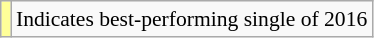<table class="wikitable" style="font-size:90%;">
<tr>
<td style="background-color:#FFFF99"></td>
<td>Indicates best-performing single of 2016</td>
</tr>
</table>
